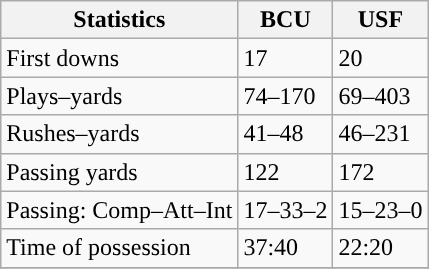<table class="wikitable" style="float: left;">
<tr>
<th>Statistics</th>
<th>BCU</th>
<th>USF</th>
</tr>
<tr>
<td>First downs</td>
<td>17</td>
<td>20</td>
</tr>
<tr>
<td>Plays–yards</td>
<td>74–170</td>
<td>69–403</td>
</tr>
<tr>
<td>Rushes–yards</td>
<td>41–48</td>
<td>46–231</td>
</tr>
<tr>
<td>Passing yards</td>
<td>122</td>
<td>172</td>
</tr>
<tr>
<td>Passing: Comp–Att–Int</td>
<td>17–33–2</td>
<td>15–23–0</td>
</tr>
<tr>
<td>Time of possession</td>
<td>37:40</td>
<td>22:20</td>
</tr>
<tr>
</tr>
</table>
